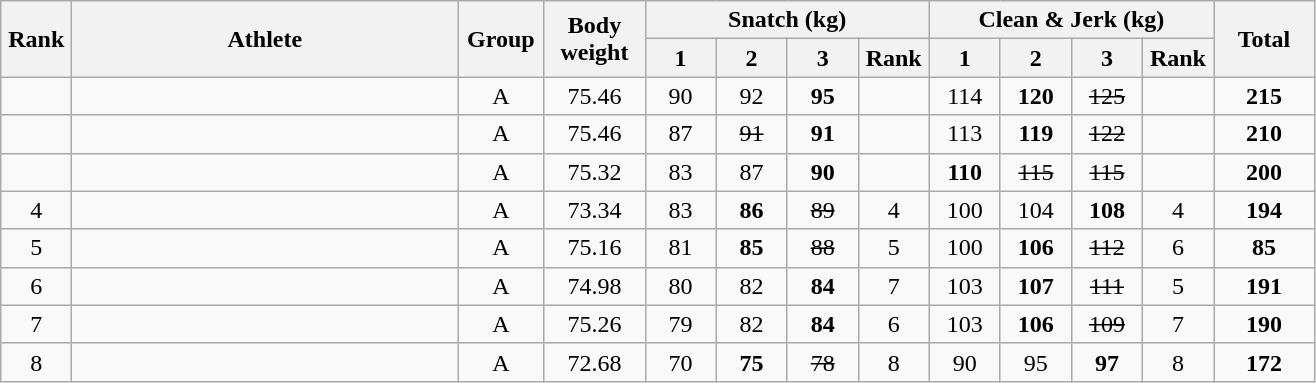<table class = "wikitable" style="text-align:center;">
<tr>
<th rowspan=2 width=40>Rank</th>
<th rowspan=2 width=250>Athlete</th>
<th rowspan=2 width=50>Group</th>
<th rowspan=2 width=60>Body weight</th>
<th colspan=4>Snatch (kg)</th>
<th colspan=4>Clean & Jerk (kg)</th>
<th rowspan=2 width=60>Total</th>
</tr>
<tr>
<th width=40>1</th>
<th width=40>2</th>
<th width=40>3</th>
<th width=40>Rank</th>
<th width=40>1</th>
<th width=40>2</th>
<th width=40>3</th>
<th width=40>Rank</th>
</tr>
<tr>
<td></td>
<td align=left></td>
<td>A</td>
<td>75.46</td>
<td>90</td>
<td>92</td>
<td><strong>95</strong></td>
<td></td>
<td>114</td>
<td><strong>120</strong></td>
<td><s>125</s></td>
<td></td>
<td><strong>215</strong></td>
</tr>
<tr>
<td></td>
<td align=left></td>
<td>A</td>
<td>75.46</td>
<td>87</td>
<td><s>91</s></td>
<td><strong>91</strong></td>
<td></td>
<td>113</td>
<td><strong>119</strong></td>
<td><s>122</s></td>
<td></td>
<td><strong>210</strong></td>
</tr>
<tr>
<td></td>
<td align=left></td>
<td>A</td>
<td>75.32</td>
<td>83</td>
<td>87</td>
<td><strong>90</strong></td>
<td></td>
<td><strong>110</strong></td>
<td><s>115</s></td>
<td><s>115</s></td>
<td></td>
<td><strong>200</strong></td>
</tr>
<tr>
<td>4</td>
<td align=left></td>
<td>A</td>
<td>73.34</td>
<td>83</td>
<td><strong>86</strong></td>
<td><s>89</s></td>
<td>4</td>
<td>100</td>
<td>104</td>
<td><strong>108</strong></td>
<td>4</td>
<td><strong>194</strong></td>
</tr>
<tr>
<td>5</td>
<td align=left></td>
<td>A</td>
<td>75.16</td>
<td>81</td>
<td><strong>85</strong></td>
<td><s>88</s></td>
<td>5</td>
<td>100</td>
<td><strong>106</strong></td>
<td><s>112</s></td>
<td>6</td>
<td><strong>85</strong></td>
</tr>
<tr>
<td>6</td>
<td align=left></td>
<td>A</td>
<td>74.98</td>
<td>80</td>
<td>82</td>
<td><strong>84</strong></td>
<td>7</td>
<td>103</td>
<td><strong>107</strong></td>
<td><s>111</s></td>
<td>5</td>
<td><strong>191</strong></td>
</tr>
<tr>
<td>7</td>
<td align=left></td>
<td>A</td>
<td>75.26</td>
<td>79</td>
<td>82</td>
<td><strong>84</strong></td>
<td>6</td>
<td>103</td>
<td><strong>106</strong></td>
<td><s>109</s></td>
<td>7</td>
<td><strong>190</strong></td>
</tr>
<tr>
<td>8</td>
<td align=left></td>
<td>A</td>
<td>72.68</td>
<td>70</td>
<td><strong>75</strong></td>
<td><s>78</s></td>
<td>8</td>
<td>90</td>
<td>95</td>
<td><strong>97</strong></td>
<td>8</td>
<td><strong>172</strong></td>
</tr>
</table>
